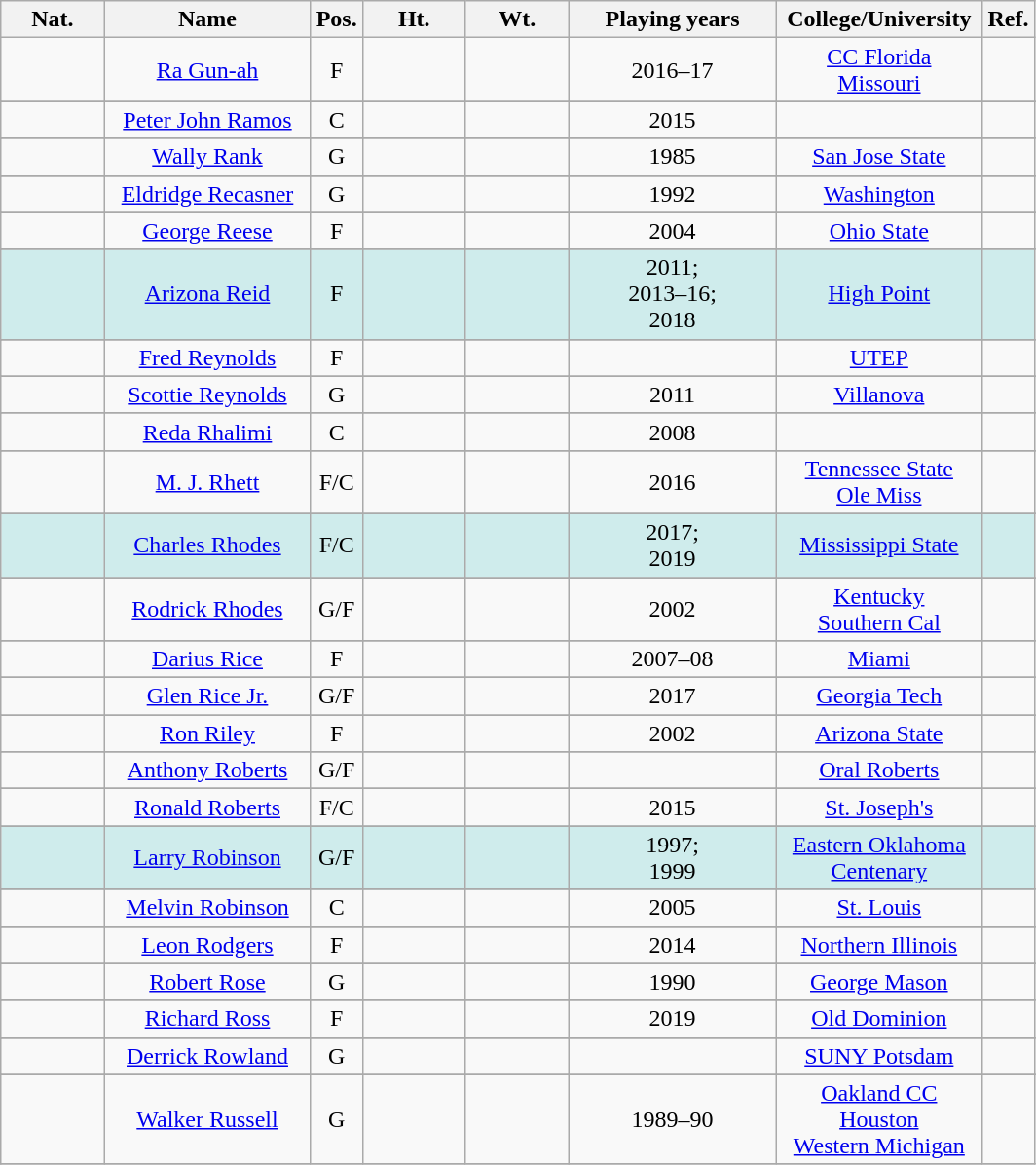<table class="wikitable" style="text-align:center;">
<tr>
<th scope="col" width="10%">Nat.</th>
<th scope="col" width="20%">Name</th>
<th scope="col" width="5%">Pos.</th>
<th scope="col" width="10%">Ht.</th>
<th scope="col" width="10%">Wt.</th>
<th scope="col" width="20%">Playing years</th>
<th scope="col" width="20%">College/University</th>
<th scope="col" width="5%">Ref.</th>
</tr>
<tr>
<td> </td>
<td><a href='#'>Ra Gun-ah</a></td>
<td>F</td>
<td></td>
<td></td>
<td>2016–17</td>
<td><a href='#'>CC Florida</a><br><a href='#'>Missouri</a></td>
<td></td>
</tr>
<tr>
</tr>
<tr>
<td></td>
<td><a href='#'>Peter John Ramos</a></td>
<td>C</td>
<td></td>
<td></td>
<td>2015</td>
<td></td>
<td></td>
</tr>
<tr>
</tr>
<tr>
<td></td>
<td><a href='#'>Wally Rank</a></td>
<td>G</td>
<td></td>
<td></td>
<td>1985</td>
<td><a href='#'>San Jose State</a></td>
<td></td>
</tr>
<tr>
</tr>
<tr>
<td></td>
<td><a href='#'>Eldridge Recasner</a></td>
<td>G</td>
<td></td>
<td></td>
<td>1992</td>
<td><a href='#'>Washington</a></td>
<td></td>
</tr>
<tr>
</tr>
<tr>
<td></td>
<td><a href='#'>George Reese</a></td>
<td>F</td>
<td></td>
<td></td>
<td>2004</td>
<td><a href='#'>Ohio State</a></td>
<td></td>
</tr>
<tr>
</tr>
<tr align="center" bgcolor="#CFECEC" width="20">
<td></td>
<td><a href='#'>Arizona Reid</a></td>
<td>F</td>
<td></td>
<td></td>
<td>2011;<br>2013–16;<br>2018</td>
<td><a href='#'>High Point</a></td>
<td></td>
</tr>
<tr>
</tr>
<tr>
<td></td>
<td><a href='#'>Fred Reynolds</a></td>
<td>F</td>
<td></td>
<td></td>
<td></td>
<td><a href='#'>UTEP</a></td>
<td></td>
</tr>
<tr>
</tr>
<tr>
<td></td>
<td><a href='#'>Scottie Reynolds</a></td>
<td>G</td>
<td></td>
<td></td>
<td>2011</td>
<td><a href='#'>Villanova</a></td>
<td></td>
</tr>
<tr>
</tr>
<tr>
<td></td>
<td><a href='#'>Reda Rhalimi</a></td>
<td>C</td>
<td></td>
<td></td>
<td>2008</td>
<td></td>
<td></td>
</tr>
<tr>
</tr>
<tr>
<td></td>
<td><a href='#'>M. J. Rhett</a></td>
<td>F/C</td>
<td></td>
<td></td>
<td>2016</td>
<td><a href='#'>Tennessee State</a><br><a href='#'>Ole Miss</a></td>
<td></td>
</tr>
<tr>
</tr>
<tr align="center" bgcolor="#CFECEC" width="20">
<td></td>
<td><a href='#'>Charles Rhodes</a></td>
<td>F/C</td>
<td></td>
<td></td>
<td>2017;<br>2019</td>
<td><a href='#'>Mississippi State</a></td>
<td></td>
</tr>
<tr>
</tr>
<tr>
<td></td>
<td><a href='#'>Rodrick Rhodes</a></td>
<td>G/F</td>
<td></td>
<td></td>
<td>2002</td>
<td><a href='#'>Kentucky</a><br><a href='#'>Southern Cal</a></td>
<td></td>
</tr>
<tr>
</tr>
<tr>
<td></td>
<td><a href='#'>Darius Rice</a></td>
<td>F</td>
<td></td>
<td></td>
<td>2007–08</td>
<td><a href='#'>Miami</a></td>
<td></td>
</tr>
<tr>
</tr>
<tr>
<td></td>
<td><a href='#'>Glen Rice Jr.</a></td>
<td>G/F</td>
<td></td>
<td></td>
<td>2017</td>
<td><a href='#'>Georgia Tech</a></td>
<td></td>
</tr>
<tr>
</tr>
<tr>
<td></td>
<td><a href='#'>Ron Riley</a></td>
<td>F</td>
<td></td>
<td></td>
<td>2002</td>
<td><a href='#'>Arizona State</a></td>
<td></td>
</tr>
<tr>
</tr>
<tr>
<td></td>
<td><a href='#'>Anthony Roberts</a></td>
<td>G/F</td>
<td></td>
<td></td>
<td></td>
<td><a href='#'>Oral Roberts</a></td>
<td></td>
</tr>
<tr>
</tr>
<tr>
<td> </td>
<td><a href='#'>Ronald Roberts</a></td>
<td>F/C</td>
<td></td>
<td></td>
<td>2015</td>
<td><a href='#'>St. Joseph's</a></td>
<td></td>
</tr>
<tr>
</tr>
<tr align="center" bgcolor="#CFECEC" width="20">
<td></td>
<td><a href='#'>Larry Robinson</a></td>
<td>G/F</td>
<td></td>
<td></td>
<td>1997;<br>1999</td>
<td><a href='#'>Eastern Oklahoma</a><br><a href='#'>Centenary</a></td>
<td></td>
</tr>
<tr>
</tr>
<tr>
<td></td>
<td><a href='#'>Melvin Robinson</a></td>
<td>C</td>
<td></td>
<td></td>
<td>2005</td>
<td><a href='#'>St. Louis</a></td>
<td></td>
</tr>
<tr>
</tr>
<tr>
<td> </td>
<td><a href='#'>Leon Rodgers</a></td>
<td>F</td>
<td></td>
<td></td>
<td>2014</td>
<td><a href='#'>Northern Illinois</a></td>
<td></td>
</tr>
<tr>
</tr>
<tr>
<td> </td>
<td><a href='#'>Robert Rose</a></td>
<td>G</td>
<td></td>
<td></td>
<td>1990</td>
<td><a href='#'>George Mason</a></td>
<td></td>
</tr>
<tr>
</tr>
<tr>
<td></td>
<td><a href='#'>Richard Ross</a></td>
<td>F</td>
<td></td>
<td></td>
<td>2019</td>
<td><a href='#'>Old Dominion</a></td>
<td></td>
</tr>
<tr>
</tr>
<tr>
<td></td>
<td><a href='#'>Derrick Rowland</a></td>
<td>G</td>
<td></td>
<td></td>
<td></td>
<td><a href='#'>SUNY Potsdam</a></td>
<td></td>
</tr>
<tr>
</tr>
<tr>
<td></td>
<td><a href='#'>Walker Russell</a></td>
<td>G</td>
<td></td>
<td></td>
<td>1989–90</td>
<td><a href='#'>Oakland CC</a><br><a href='#'>Houston</a><br><a href='#'>Western Michigan</a></td>
<td></td>
</tr>
<tr>
</tr>
</table>
